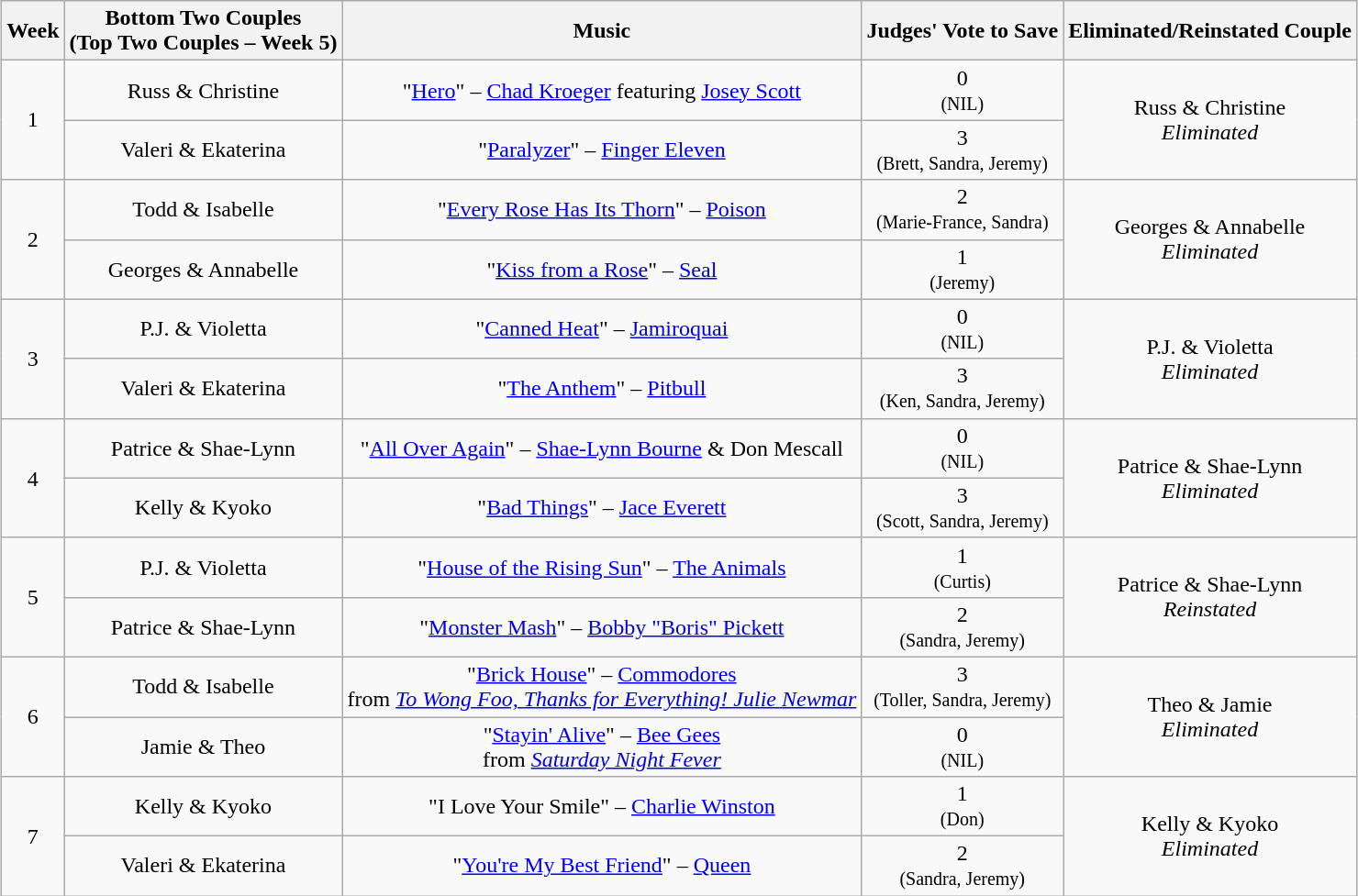<table class="wikitable" style="margin:auto; text-align:center;">
<tr>
<th>Week</th>
<th>Bottom Two Couples <br> (Top Two Couples – Week 5)</th>
<th>Music</th>
<th>Judges' Vote to Save</th>
<th>Eliminated/Reinstated Couple</th>
</tr>
<tr>
<td rowspan=2>1</td>
<td>Russ & Christine</td>
<td>"<a href='#'>Hero</a>" – <a href='#'>Chad Kroeger</a> featuring <a href='#'>Josey Scott</a></td>
<td>0<br><small>(NIL)</small></td>
<td rowspan=2>Russ & Christine<br><em>Eliminated</em></td>
</tr>
<tr>
<td>Valeri & Ekaterina</td>
<td>"<a href='#'>Paralyzer</a>" – <a href='#'>Finger Eleven</a></td>
<td>3<br><small>(Brett, Sandra, Jeremy)</small></td>
</tr>
<tr>
<td rowspan=2>2</td>
<td>Todd & Isabelle</td>
<td>"<a href='#'>Every Rose Has Its Thorn</a>" – <a href='#'>Poison</a></td>
<td>2<br><small>(Marie-France, Sandra)</small></td>
<td rowspan=2>Georges & Annabelle<br><em>Eliminated</em></td>
</tr>
<tr>
<td>Georges & Annabelle</td>
<td>"<a href='#'>Kiss from a Rose</a>" – <a href='#'>Seal</a></td>
<td style="text-align:center;">1<br><small>(Jeremy)</small></td>
</tr>
<tr>
<td rowspan=2>3</td>
<td>P.J. & Violetta</td>
<td>"<a href='#'>Canned Heat</a>" – <a href='#'>Jamiroquai</a></td>
<td>0<br><small>(NIL)</small></td>
<td rowspan=2>P.J. & Violetta<br><em>Eliminated</em></td>
</tr>
<tr>
<td>Valeri & Ekaterina</td>
<td>"<a href='#'>The Anthem</a>" – <a href='#'>Pitbull</a></td>
<td>3<br><small>(Ken, Sandra, Jeremy)</small></td>
</tr>
<tr>
<td rowspan=2>4</td>
<td>Patrice & Shae-Lynn</td>
<td>"<a href='#'>All Over Again</a>" – <a href='#'>Shae-Lynn Bourne</a> & Don Mescall</td>
<td>0<br><small>(NIL)</small></td>
<td rowspan=2>Patrice & Shae-Lynn<br><em>Eliminated</em></td>
</tr>
<tr>
<td>Kelly & Kyoko</td>
<td>"<a href='#'>Bad Things</a>" – <a href='#'>Jace Everett</a></td>
<td>3<br><small>(Scott, Sandra, Jeremy)</small></td>
</tr>
<tr>
<td rowspan=2>5</td>
<td>P.J. & Violetta</td>
<td>"<a href='#'>House of the Rising Sun</a>" – <a href='#'>The Animals</a></td>
<td style="text-align:center;">1<br><small>(Curtis)</small></td>
<td rowspan=2>Patrice & Shae-Lynn<br><em>Reinstated</em></td>
</tr>
<tr>
<td>Patrice & Shae-Lynn</td>
<td>"<a href='#'>Monster Mash</a>" – <a href='#'>Bobby "Boris" Pickett</a></td>
<td>2<br><small>(Sandra, Jeremy)</small></td>
</tr>
<tr>
<td rowspan=2>6</td>
<td>Todd & Isabelle</td>
<td>"<a href='#'>Brick House</a>" – <a href='#'>Commodores</a> <br> from <em><a href='#'>To Wong Foo, Thanks for Everything! Julie Newmar</a></em></td>
<td>3<br><small>(Toller, Sandra, Jeremy)</small></td>
<td rowspan=2>Theo & Jamie<br><em>Eliminated</em></td>
</tr>
<tr>
<td>Jamie & Theo</td>
<td>"<a href='#'>Stayin' Alive</a>" – <a href='#'>Bee Gees</a> <br> from <em><a href='#'>Saturday Night Fever</a></em></td>
<td>0<br><small>(NIL)</small></td>
</tr>
<tr>
<td rowspan=2>7</td>
<td>Kelly & Kyoko</td>
<td>"I Love Your Smile" – <a href='#'>Charlie Winston</a></td>
<td style="text-align:center;">1<br><small>(Don)</small></td>
<td rowspan=2>Kelly & Kyoko<br><em>Eliminated</em></td>
</tr>
<tr>
<td>Valeri & Ekaterina</td>
<td>"<a href='#'>You're My Best Friend</a>" – <a href='#'>Queen</a></td>
<td>2<br><small>(Sandra, Jeremy)</small></td>
</tr>
</table>
